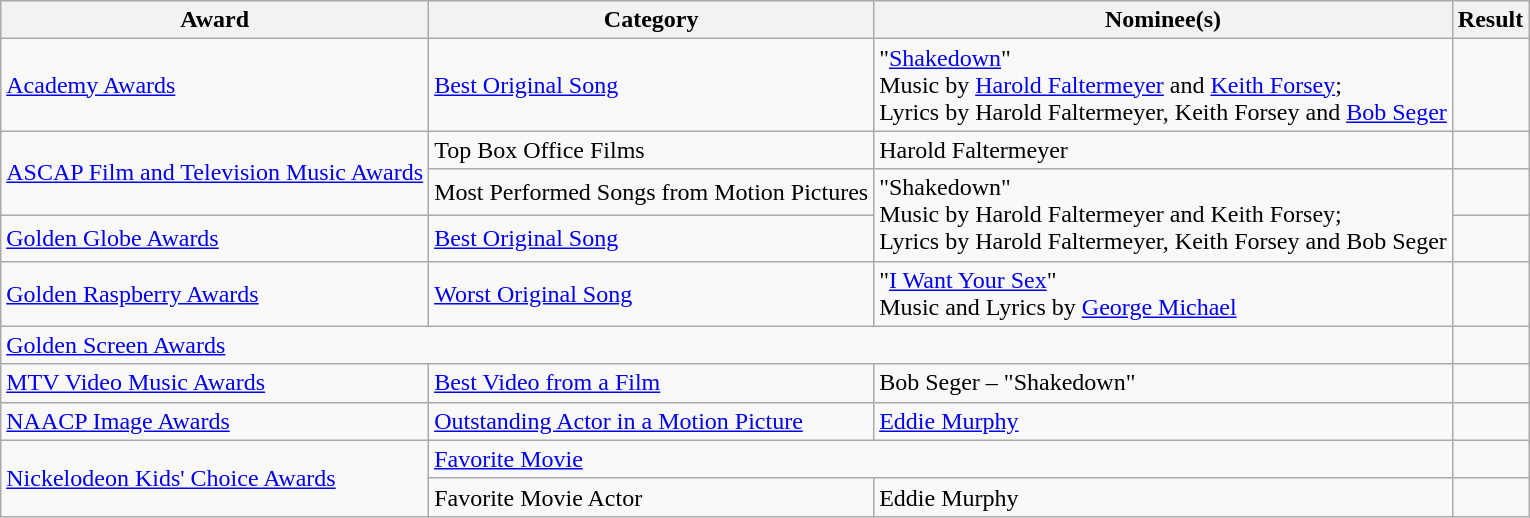<table class="wikitable plainrowheaders">
<tr>
<th>Award</th>
<th>Category</th>
<th>Nominee(s)</th>
<th>Result</th>
</tr>
<tr>
<td><a href='#'>Academy Awards</a></td>
<td><a href='#'>Best Original Song</a></td>
<td>"<a href='#'>Shakedown</a>" <br> Music by <a href='#'>Harold Faltermeyer</a> and <a href='#'>Keith Forsey</a>; <br> Lyrics by Harold Faltermeyer, Keith Forsey and <a href='#'>Bob Seger</a></td>
<td></td>
</tr>
<tr>
<td rowspan="2"><a href='#'>ASCAP Film and Television Music Awards</a></td>
<td>Top Box Office Films</td>
<td>Harold Faltermeyer</td>
<td></td>
</tr>
<tr>
<td>Most Performed Songs from Motion Pictures</td>
<td rowspan="2">"Shakedown" <br> Music by Harold Faltermeyer and Keith Forsey; <br> Lyrics by Harold Faltermeyer, Keith Forsey and Bob Seger</td>
<td></td>
</tr>
<tr>
<td><a href='#'>Golden Globe Awards</a></td>
<td><a href='#'>Best Original Song</a></td>
<td></td>
</tr>
<tr>
<td><a href='#'>Golden Raspberry Awards</a></td>
<td><a href='#'>Worst Original Song</a></td>
<td>"<a href='#'>I Want Your Sex</a>" <br> Music and Lyrics by <a href='#'>George Michael</a></td>
<td></td>
</tr>
<tr>
<td colspan="3"><a href='#'>Golden Screen Awards</a></td>
<td></td>
</tr>
<tr>
<td><a href='#'>MTV Video Music Awards</a></td>
<td><a href='#'>Best Video from a Film</a></td>
<td>Bob Seger – "Shakedown"</td>
<td></td>
</tr>
<tr>
<td><a href='#'>NAACP Image Awards</a></td>
<td><a href='#'>Outstanding Actor in a Motion Picture</a></td>
<td><a href='#'>Eddie Murphy</a></td>
<td></td>
</tr>
<tr>
<td rowspan="2"><a href='#'>Nickelodeon Kids' Choice Awards</a></td>
<td colspan="2"><a href='#'>Favorite Movie</a></td>
<td></td>
</tr>
<tr>
<td>Favorite Movie Actor</td>
<td>Eddie Murphy</td>
<td></td>
</tr>
</table>
